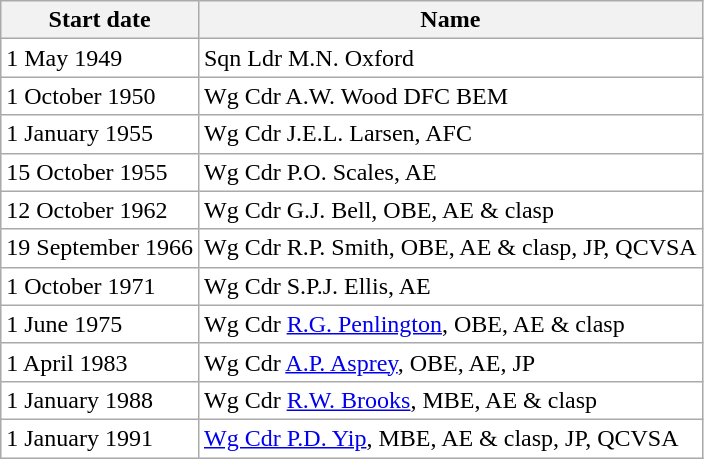<table class="wikitable">
<tr>
<th><strong>Start date</strong></th>
<th><strong>Name</strong></th>
</tr>
<tr>
<td style="background: white; text-align:left;">1 May 1949</td>
<td style="background: white; text-align:left;">Sqn Ldr M.N. Oxford</td>
</tr>
<tr>
<td style="background: white; text-align:left;">1 October 1950</td>
<td style="background: white; text-align:left;">Wg Cdr A.W. Wood DFC BEM</td>
</tr>
<tr>
<td style="background: white; text-align:left;">1 January 1955</td>
<td style="background: white; text-align:left;">Wg Cdr J.E.L. Larsen, AFC</td>
</tr>
<tr>
<td style="background: white; text-align:left;">15 October 1955</td>
<td style="background: white; text-align:left;">Wg Cdr P.O. Scales, AE</td>
</tr>
<tr>
<td style="background: white; text-align:left;">12 October 1962</td>
<td style="background: white; text-align:left;">Wg Cdr G.J. Bell, OBE, AE & clasp</td>
</tr>
<tr>
<td style="background: white; text-align:left;">19 September 1966</td>
<td style="background: white; text-align:left;">Wg Cdr R.P. Smith, OBE, AE & clasp, JP, QCVSA</td>
</tr>
<tr>
<td style="background: white; text-align:left;">1 October 1971</td>
<td style="background: white; text-align:left;">Wg Cdr S.P.J. Ellis, AE</td>
</tr>
<tr>
<td style="background: white; text-align:left;">1 June 1975</td>
<td style="background: white; text-align:left;">Wg Cdr <a href='#'>R.G. Penlington</a>, OBE, AE & clasp</td>
</tr>
<tr>
<td style="background: white; text-align:left;">1 April 1983</td>
<td style="background: white; text-align:left;">Wg Cdr <a href='#'>A.P. Asprey</a>, OBE, AE, JP</td>
</tr>
<tr>
<td style="background: white; text-align:left;">1 January 1988</td>
<td style="background: white; text-align:left;">Wg Cdr <a href='#'>R.W. Brooks</a>, MBE, AE & clasp</td>
</tr>
<tr>
<td style="background: white; text-align:left;">1 January 1991</td>
<td style="background: white; text-align:left;"><a href='#'>Wg Cdr P.D. Yip</a>, MBE, AE & clasp, JP, QCVSA</td>
</tr>
</table>
